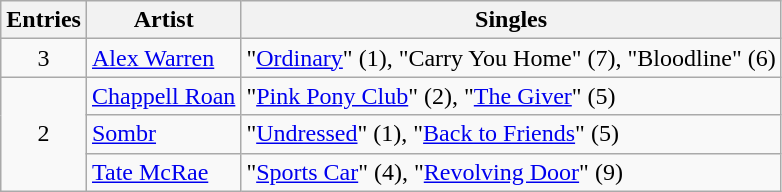<table class="wikitable sortable">
<tr>
<th>Entries</th>
<th>Artist</th>
<th>Singles</th>
</tr>
<tr>
<td style="text-align: center;">3</td>
<td><a href='#'>Alex Warren</a></td>
<td>"<a href='#'>Ordinary</a>" (1), "Carry You Home" (7), "Bloodline" (6)</td>
</tr>
<tr>
<td style="text-align: center;" rowspan="3">2</td>
<td><a href='#'>Chappell Roan</a></td>
<td>"<a href='#'>Pink Pony Club</a>" (2), "<a href='#'>The Giver</a>" (5)</td>
</tr>
<tr>
<td><a href='#'>Sombr</a></td>
<td>"<a href='#'>Undressed</a>" (1), "<a href='#'>Back to Friends</a>" (5)</td>
</tr>
<tr>
<td><a href='#'>Tate McRae</a></td>
<td>"<a href='#'>Sports Car</a>" (4), "<a href='#'>Revolving Door</a>" (9)</td>
</tr>
</table>
